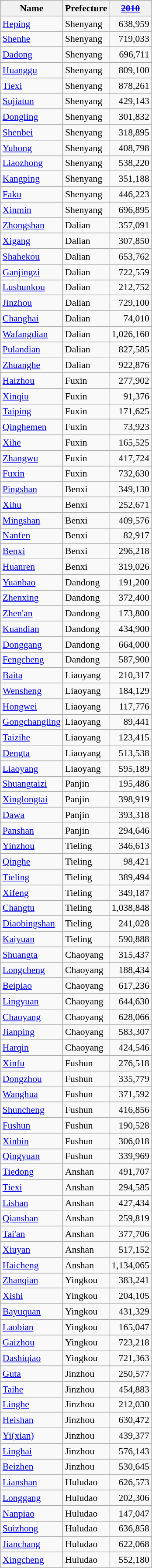<table class="wikitable sortable" style="font-size:90%;" align="center">
<tr>
<th>Name</th>
<th>Prefecture</th>
<th><a href='#'><s>2010</s></a></th>
</tr>
<tr>
<td><a href='#'>Heping</a></td>
<td>Shenyang</td>
<td style="text-align: right;">638,959</td>
</tr>
<tr>
<td><a href='#'>Shenhe</a></td>
<td>Shenyang</td>
<td style="text-align: right;">719,033</td>
</tr>
<tr>
<td><a href='#'>Dadong</a></td>
<td>Shenyang</td>
<td style="text-align: right;">696,711</td>
</tr>
<tr>
<td><a href='#'>Huanggu</a></td>
<td>Shenyang</td>
<td style="text-align: right;">809,100</td>
</tr>
<tr>
<td><a href='#'>Tiexi</a></td>
<td>Shenyang</td>
<td style="text-align: right;">878,261</td>
</tr>
<tr>
<td><a href='#'>Sujiatun</a></td>
<td>Shenyang</td>
<td style="text-align: right;">429,143</td>
</tr>
<tr>
<td><a href='#'>Dongling</a></td>
<td>Shenyang</td>
<td style="text-align: right;">301,832</td>
</tr>
<tr>
<td><a href='#'>Shenbei</a></td>
<td>Shenyang</td>
<td style="text-align: right;">318,895</td>
</tr>
<tr>
<td><a href='#'>Yuhong</a></td>
<td>Shenyang</td>
<td style="text-align: right;">408,798</td>
</tr>
<tr>
<td><a href='#'>Liaozhong</a></td>
<td>Shenyang</td>
<td style="text-align: right;">538,220</td>
</tr>
<tr>
<td><a href='#'>Kangping</a></td>
<td>Shenyang</td>
<td style="text-align: right;">351,188</td>
</tr>
<tr>
<td><a href='#'>Faku</a></td>
<td>Shenyang</td>
<td style="text-align: right;">446,223</td>
</tr>
<tr>
<td><a href='#'>Xinmin</a></td>
<td>Shenyang</td>
<td style="text-align: right;">696,895</td>
</tr>
<tr>
</tr>
<tr>
<td><a href='#'>Zhongshan</a></td>
<td>Dalian</td>
<td style="text-align: right;">357,091</td>
</tr>
<tr>
<td><a href='#'>Xigang</a></td>
<td>Dalian</td>
<td style="text-align: right;">307,850</td>
</tr>
<tr>
<td><a href='#'>Shahekou</a></td>
<td>Dalian</td>
<td style="text-align: right;">653,762</td>
</tr>
<tr>
<td><a href='#'>Ganjingzi</a></td>
<td>Dalian</td>
<td style="text-align: right;">722,559</td>
</tr>
<tr>
<td><a href='#'>Lushunkou</a></td>
<td>Dalian</td>
<td style="text-align: right;">212,752</td>
</tr>
<tr>
<td><a href='#'>Jinzhou</a></td>
<td>Dalian</td>
<td style="text-align: right;">729,100</td>
</tr>
<tr>
<td><a href='#'>Changhai</a></td>
<td>Dalian</td>
<td style="text-align: right;">74,010</td>
</tr>
<tr>
<td><a href='#'>Wafangdian</a></td>
<td>Dalian</td>
<td style="text-align: right;">1,026,160</td>
</tr>
<tr>
<td><a href='#'>Pulandian</a></td>
<td>Dalian</td>
<td style="text-align: right;">827,585</td>
</tr>
<tr>
<td><a href='#'>Zhuanghe</a></td>
<td>Dalian</td>
<td style="text-align: right;">922,876</td>
</tr>
<tr>
</tr>
<tr>
<td><a href='#'>Haizhou</a></td>
<td>Fuxin</td>
<td style="text-align: right;">277,902</td>
</tr>
<tr>
<td><a href='#'>Xinqiu</a></td>
<td>Fuxin</td>
<td style="text-align: right;">91,376</td>
</tr>
<tr>
<td><a href='#'>Taiping</a></td>
<td>Fuxin</td>
<td style="text-align: right;">171,625</td>
</tr>
<tr>
<td><a href='#'>Qinghemen</a></td>
<td>Fuxin</td>
<td style="text-align: right;">73,923</td>
</tr>
<tr>
<td><a href='#'>Xihe</a></td>
<td>Fuxin</td>
<td style="text-align: right;">165,525</td>
</tr>
<tr>
<td><a href='#'>Zhangwu</a></td>
<td>Fuxin</td>
<td style="text-align: right;">417,724</td>
</tr>
<tr>
<td><a href='#'>Fuxin</a></td>
<td>Fuxin</td>
<td style="text-align: right;">732,630</td>
</tr>
<tr>
</tr>
<tr>
<td><a href='#'>Pingshan</a></td>
<td>Benxi</td>
<td style="text-align: right;">349,130</td>
</tr>
<tr>
<td><a href='#'>Xihu</a></td>
<td>Benxi</td>
<td style="text-align: right;">252,671</td>
</tr>
<tr>
<td><a href='#'>Mingshan</a></td>
<td>Benxi</td>
<td style="text-align: right;">409,576</td>
</tr>
<tr>
<td><a href='#'>Nanfen</a></td>
<td>Benxi</td>
<td style="text-align: right;">82,917</td>
</tr>
<tr>
<td><a href='#'>Benxi</a></td>
<td>Benxi</td>
<td style="text-align: right;">296,218</td>
</tr>
<tr>
<td><a href='#'>Huanren</a></td>
<td>Benxi</td>
<td style="text-align: right;">319,026</td>
</tr>
<tr>
</tr>
<tr>
<td><a href='#'>Yuanbao</a></td>
<td>Dandong</td>
<td style="text-align: right;">191,200</td>
</tr>
<tr>
<td><a href='#'>Zhenxing</a></td>
<td>Dandong</td>
<td style="text-align: right;">372,400</td>
</tr>
<tr>
<td><a href='#'>Zhen'an</a></td>
<td>Dandong</td>
<td style="text-align: right;">173,800</td>
</tr>
<tr>
<td><a href='#'>Kuandian</a></td>
<td>Dandong</td>
<td style="text-align: right;">434,900</td>
</tr>
<tr>
<td><a href='#'>Donggang</a></td>
<td>Dandong</td>
<td style="text-align: right;">664,000</td>
</tr>
<tr>
<td><a href='#'>Fengcheng</a></td>
<td>Dandong</td>
<td style="text-align: right;">587,900</td>
</tr>
<tr>
</tr>
<tr>
<td><a href='#'>Baita</a></td>
<td>Liaoyang</td>
<td style="text-align: right;">210,317</td>
</tr>
<tr>
<td><a href='#'>Wensheng</a></td>
<td>Liaoyang</td>
<td style="text-align: right;">184,129</td>
</tr>
<tr>
<td><a href='#'>Hongwei</a></td>
<td>Liaoyang</td>
<td style="text-align: right;">117,776</td>
</tr>
<tr>
<td><a href='#'>Gongchangling</a></td>
<td>Liaoyang</td>
<td style="text-align: right;">89,441</td>
</tr>
<tr>
<td><a href='#'>Taizihe</a></td>
<td>Liaoyang</td>
<td style="text-align: right;">123,415</td>
</tr>
<tr>
<td><a href='#'>Dengta</a></td>
<td>Liaoyang</td>
<td style="text-align: right;">513,538</td>
</tr>
<tr>
<td><a href='#'>Liaoyang</a></td>
<td>Liaoyang</td>
<td style="text-align: right;">595,189</td>
</tr>
<tr>
</tr>
<tr>
<td><a href='#'>Shuangtaizi</a></td>
<td>Panjin</td>
<td style="text-align: right;">195,486</td>
</tr>
<tr>
<td><a href='#'>Xinglongtai</a></td>
<td>Panjin</td>
<td style="text-align: right;">398,919</td>
</tr>
<tr>
<td><a href='#'>Dawa</a></td>
<td>Panjin</td>
<td style="text-align: right;">393,318</td>
</tr>
<tr>
<td><a href='#'>Panshan</a></td>
<td>Panjin</td>
<td style="text-align: right;">294,646</td>
</tr>
<tr>
</tr>
<tr>
<td><a href='#'>Yinzhou</a></td>
<td>Tieling</td>
<td style="text-align: right;">346,613</td>
</tr>
<tr>
<td><a href='#'>Qinghe</a></td>
<td>Tieling</td>
<td style="text-align: right;">98,421</td>
</tr>
<tr>
<td><a href='#'>Tieling</a></td>
<td>Tieling</td>
<td style="text-align: right;">389,494</td>
</tr>
<tr>
<td><a href='#'>Xifeng</a></td>
<td>Tieling</td>
<td style="text-align: right;">349,187</td>
</tr>
<tr>
<td><a href='#'>Changtu</a></td>
<td>Tieling</td>
<td style="text-align: right;">1,038,848</td>
</tr>
<tr>
<td><a href='#'>Diaobingshan</a></td>
<td>Tieling</td>
<td style="text-align: right;">241,028</td>
</tr>
<tr>
<td><a href='#'>Kaiyuan</a></td>
<td>Tieling</td>
<td style="text-align: right;">590,888</td>
</tr>
<tr>
</tr>
<tr>
<td><a href='#'>Shuangta</a></td>
<td>Chaoyang</td>
<td style="text-align: right;">315,437</td>
</tr>
<tr>
<td><a href='#'>Longcheng</a></td>
<td>Chaoyang</td>
<td style="text-align: right;">188,434</td>
</tr>
<tr>
<td><a href='#'>Beipiao</a></td>
<td>Chaoyang</td>
<td style="text-align: right;">617,236</td>
</tr>
<tr>
<td><a href='#'>Lingyuan</a></td>
<td>Chaoyang</td>
<td style="text-align: right;">644,630</td>
</tr>
<tr>
<td><a href='#'>Chaoyang</a></td>
<td>Chaoyang</td>
<td style="text-align: right;">628,066</td>
</tr>
<tr>
<td><a href='#'>Jianping</a></td>
<td>Chaoyang</td>
<td style="text-align: right;">583,307</td>
</tr>
<tr>
<td><a href='#'>Harqin</a></td>
<td>Chaoyang</td>
<td style="text-align: right;">424,546</td>
</tr>
<tr>
</tr>
<tr>
<td><a href='#'>Xinfu</a></td>
<td>Fushun</td>
<td style="text-align: right;">276,518</td>
</tr>
<tr>
<td><a href='#'>Dongzhou</a></td>
<td>Fushun</td>
<td style="text-align: right;">335,779</td>
</tr>
<tr>
<td><a href='#'>Wanghua</a></td>
<td>Fushun</td>
<td style="text-align: right;">371,592</td>
</tr>
<tr>
<td><a href='#'>Shuncheng</a></td>
<td>Fushun</td>
<td style="text-align: right;">416,856</td>
</tr>
<tr>
<td><a href='#'>Fushun</a></td>
<td>Fushun</td>
<td style="text-align: right;">190,528</td>
</tr>
<tr>
<td><a href='#'>Xinbin</a></td>
<td>Fushun</td>
<td style="text-align: right;">306,018</td>
</tr>
<tr>
<td><a href='#'>Qingyuan</a></td>
<td>Fushun</td>
<td style="text-align: right;">339,969</td>
</tr>
<tr>
</tr>
<tr>
<td><a href='#'>Tiedong</a></td>
<td>Anshan</td>
<td style="text-align: right;">491,707</td>
</tr>
<tr>
<td><a href='#'>Tiexi</a></td>
<td>Anshan</td>
<td style="text-align: right;">294,585</td>
</tr>
<tr>
<td><a href='#'>Lishan</a></td>
<td>Anshan</td>
<td style="text-align: right;">427,434</td>
</tr>
<tr>
<td><a href='#'>Qianshan</a></td>
<td>Anshan</td>
<td style="text-align: right;">259,819</td>
</tr>
<tr>
<td><a href='#'>Tai'an</a></td>
<td>Anshan</td>
<td style="text-align: right;">377,706</td>
</tr>
<tr>
<td><a href='#'>Xiuyan</a></td>
<td>Anshan</td>
<td style="text-align: right;">517,152</td>
</tr>
<tr>
<td><a href='#'>Haicheng</a></td>
<td>Anshan</td>
<td style="text-align: right;">1,134,065</td>
</tr>
<tr>
</tr>
<tr>
<td><a href='#'>Zhanqian</a></td>
<td>Yingkou</td>
<td style="text-align: right;">383,241</td>
</tr>
<tr>
<td><a href='#'>Xishi</a></td>
<td>Yingkou</td>
<td style="text-align: right;">204,105</td>
</tr>
<tr>
<td><a href='#'>Bayuquan</a></td>
<td>Yingkou</td>
<td style="text-align: right;">431,329</td>
</tr>
<tr>
<td><a href='#'>Laobian</a></td>
<td>Yingkou</td>
<td style="text-align: right;">165,047</td>
</tr>
<tr>
<td><a href='#'>Gaizhou</a></td>
<td>Yingkou</td>
<td style="text-align: right;">723,218</td>
</tr>
<tr>
<td><a href='#'>Dashiqiao</a></td>
<td>Yingkou</td>
<td style="text-align: right;">721,363</td>
</tr>
<tr>
</tr>
<tr>
<td><a href='#'>Guta</a></td>
<td>Jinzhou</td>
<td style="text-align: right;">250,577</td>
</tr>
<tr>
<td><a href='#'>Taihe</a></td>
<td>Jinzhou</td>
<td style="text-align: right;">454,883</td>
</tr>
<tr>
<td><a href='#'>Linghe</a></td>
<td>Jinzhou</td>
<td style="text-align: right;">212,030</td>
</tr>
<tr>
<td><a href='#'>Heishan</a></td>
<td>Jinzhou</td>
<td style="text-align: right;">630,472</td>
</tr>
<tr>
<td><a href='#'>Yi(xian)</a></td>
<td>Jinzhou</td>
<td style="text-align: right;">439,377</td>
</tr>
<tr>
<td><a href='#'>Linghai</a></td>
<td>Jinzhou</td>
<td style="text-align: right;">576,143</td>
</tr>
<tr>
<td><a href='#'>Beizhen</a></td>
<td>Jinzhou</td>
<td style="text-align: right;">530,645</td>
</tr>
<tr>
</tr>
<tr>
<td><a href='#'>Lianshan</a></td>
<td>Huludao</td>
<td style="text-align: right;">626,573</td>
</tr>
<tr>
<td><a href='#'>Longgang</a></td>
<td>Huludao</td>
<td style="text-align: right;">202,306</td>
</tr>
<tr>
<td><a href='#'>Nanpiao</a></td>
<td>Huludao</td>
<td style="text-align: right;">147,047</td>
</tr>
<tr>
<td><a href='#'>Suizhong</a></td>
<td>Huludao</td>
<td style="text-align: right;">636,858</td>
</tr>
<tr>
<td><a href='#'>Jianchang</a></td>
<td>Huludao</td>
<td style="text-align: right;">622,068</td>
</tr>
<tr>
<td><a href='#'>Xingcheng</a></td>
<td>Huludao</td>
<td style="text-align: right;">552,180</td>
</tr>
</table>
